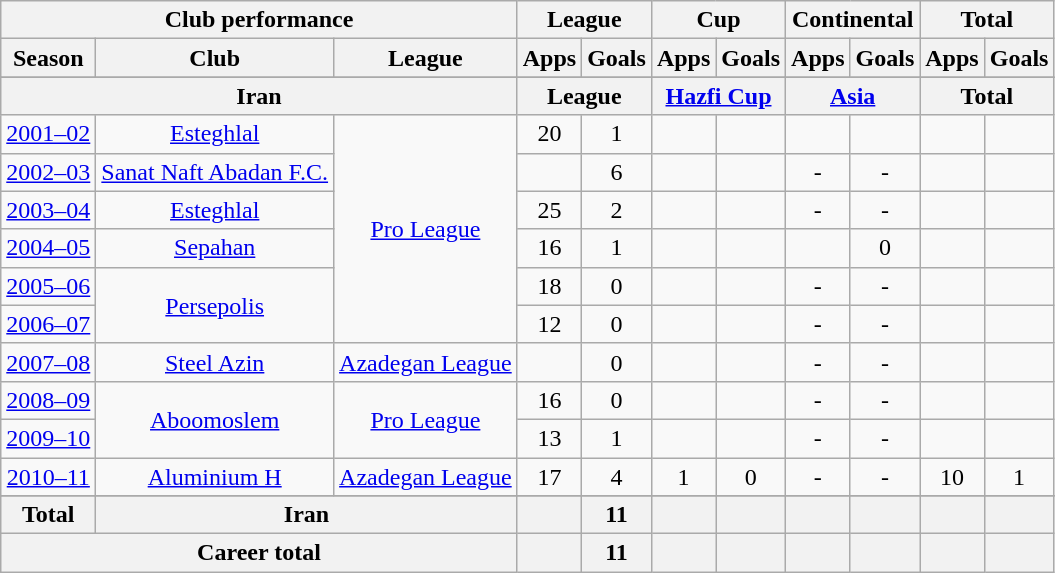<table class="wikitable" style="text-align:center">
<tr>
<th colspan=3>Club performance</th>
<th colspan=2>League</th>
<th colspan=2>Cup</th>
<th colspan=2>Continental</th>
<th colspan=2>Total</th>
</tr>
<tr>
<th>Season</th>
<th>Club</th>
<th>League</th>
<th>Apps</th>
<th>Goals</th>
<th>Apps</th>
<th>Goals</th>
<th>Apps</th>
<th>Goals</th>
<th>Apps</th>
<th>Goals</th>
</tr>
<tr>
</tr>
<tr>
<th colspan=3>Iran</th>
<th colspan=2>League</th>
<th colspan=2><a href='#'>Hazfi Cup</a></th>
<th colspan=2><a href='#'>Asia</a></th>
<th colspan=2>Total</th>
</tr>
<tr>
<td><a href='#'>2001–02</a></td>
<td rowspan="1"><a href='#'>Esteghlal</a></td>
<td rowspan="6"><a href='#'>Pro League</a></td>
<td>20</td>
<td>1</td>
<td></td>
<td></td>
<td></td>
<td></td>
<td></td>
<td></td>
</tr>
<tr>
<td><a href='#'>2002–03</a></td>
<td rowspan="1"><a href='#'>Sanat Naft Abadan F.C.</a></td>
<td></td>
<td>6</td>
<td></td>
<td></td>
<td>-</td>
<td>-</td>
<td></td>
<td></td>
</tr>
<tr>
<td><a href='#'>2003–04</a></td>
<td rowspan="1"><a href='#'>Esteghlal</a></td>
<td>25</td>
<td>2</td>
<td></td>
<td></td>
<td>-</td>
<td>-</td>
<td></td>
<td></td>
</tr>
<tr>
<td><a href='#'>2004–05</a></td>
<td rowspan="1"><a href='#'>Sepahan</a></td>
<td>16</td>
<td>1</td>
<td></td>
<td></td>
<td></td>
<td>0</td>
<td></td>
<td></td>
</tr>
<tr>
<td><a href='#'>2005–06</a></td>
<td rowspan="2"><a href='#'>Persepolis</a></td>
<td>18</td>
<td>0</td>
<td></td>
<td></td>
<td>-</td>
<td>-</td>
<td></td>
<td></td>
</tr>
<tr>
<td><a href='#'>2006–07</a></td>
<td>12</td>
<td>0</td>
<td></td>
<td></td>
<td>-</td>
<td>-</td>
<td></td>
<td></td>
</tr>
<tr>
<td><a href='#'>2007–08</a></td>
<td rowspan="1"><a href='#'>Steel Azin</a></td>
<td rowspan="1"><a href='#'>Azadegan League</a></td>
<td></td>
<td>0</td>
<td></td>
<td></td>
<td>-</td>
<td>-</td>
<td></td>
<td></td>
</tr>
<tr>
<td><a href='#'>2008–09</a></td>
<td rowspan="2"><a href='#'>Aboomoslem</a></td>
<td rowspan="2"><a href='#'>Pro League</a></td>
<td>16</td>
<td>0</td>
<td></td>
<td></td>
<td>-</td>
<td>-</td>
<td></td>
<td></td>
</tr>
<tr>
<td><a href='#'>2009–10</a></td>
<td>13</td>
<td>1</td>
<td></td>
<td></td>
<td>-</td>
<td>-</td>
<td></td>
<td></td>
</tr>
<tr>
<td><a href='#'>2010–11</a></td>
<td rowspan="1"><a href='#'>Aluminium H</a></td>
<td rowspan="1"><a href='#'>Azadegan League</a></td>
<td>17</td>
<td>4</td>
<td>1</td>
<td>0</td>
<td>-</td>
<td>-</td>
<td>10</td>
<td>1</td>
</tr>
<tr>
</tr>
<tr>
<th rowspan=1>Total</th>
<th colspan=2>Iran</th>
<th></th>
<th>11</th>
<th></th>
<th></th>
<th></th>
<th></th>
<th></th>
<th></th>
</tr>
<tr>
<th colspan=3>Career total</th>
<th></th>
<th>11</th>
<th></th>
<th></th>
<th></th>
<th></th>
<th></th>
<th></th>
</tr>
</table>
